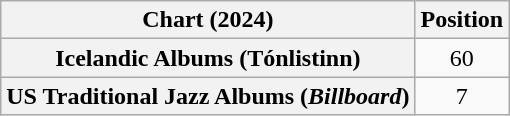<table class="wikitable sortable plainrowheaders" style="text-align:center">
<tr>
<th scope="col">Chart (2024)</th>
<th scope="col">Position</th>
</tr>
<tr>
<th scope="row">Icelandic Albums (Tónlistinn)</th>
<td>60</td>
</tr>
<tr>
<th scope="row">US Traditional Jazz Albums (<em>Billboard</em>)</th>
<td>7</td>
</tr>
</table>
